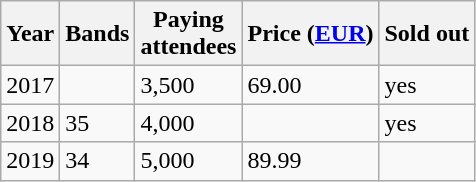<table class="wikitable sortable">
<tr>
<th>Year</th>
<th>Bands</th>
<th>Paying<br>attendees</th>
<th>Price (<a href='#'>EUR</a>)</th>
<th>Sold out</th>
</tr>
<tr>
<td>2017</td>
<td></td>
<td>3,500</td>
<td>69.00</td>
<td>yes</td>
</tr>
<tr>
<td>2018</td>
<td>35</td>
<td>4,000</td>
<td></td>
<td>yes</td>
</tr>
<tr>
<td>2019</td>
<td>34</td>
<td>5,000</td>
<td>89.99</td>
<td></td>
</tr>
</table>
